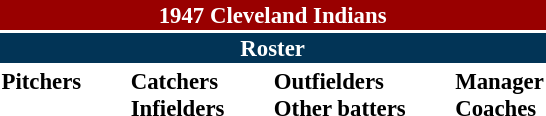<table class="toccolours" style="font-size: 95%;">
<tr>
<th colspan="10" style="background-color: #990000; color: white; text-align: center;">1947 Cleveland Indians</th>
</tr>
<tr>
<td colspan="10" style="background-color: #023456; color: white; text-align: center;"><strong>Roster</strong></td>
</tr>
<tr>
<td valign="top"><strong>Pitchers</strong><br>














</td>
<td width="25px"></td>
<td valign="top"><strong>Catchers</strong><br>


<strong>Infielders</strong>








</td>
<td width="25px"></td>
<td valign="top"><strong>Outfielders</strong><br>







<strong>Other batters</strong>

</td>
<td width="25px"></td>
<td valign="top"><strong>Manager</strong><br>
<strong>Coaches</strong>



</td>
</tr>
</table>
